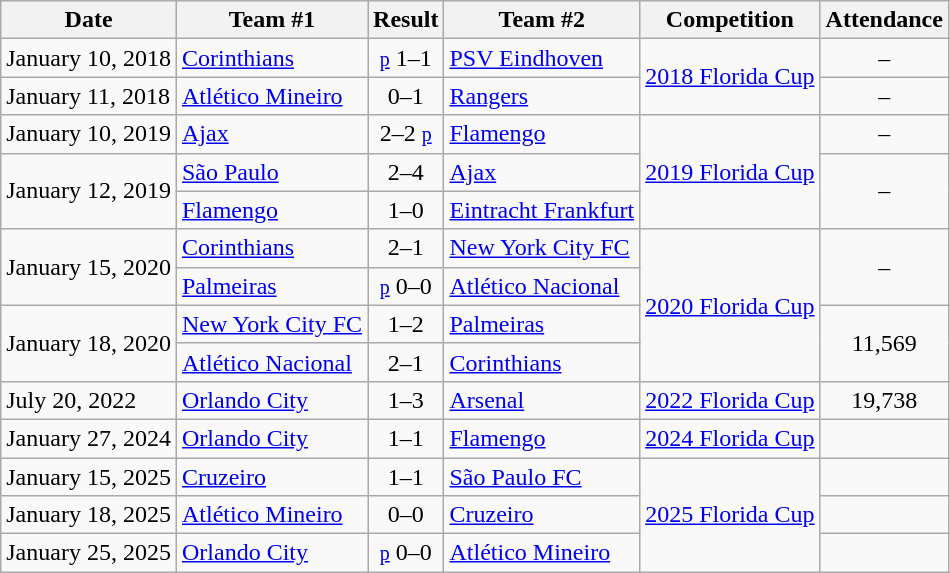<table class="wikitable">
<tr>
<th>Date</th>
<th>Team #1</th>
<th>Result</th>
<th>Team #2</th>
<th>Competition</th>
<th>Attendance</th>
</tr>
<tr>
<td>January 10, 2018</td>
<td> <a href='#'>Corinthians</a></td>
<td style="text-align:center;"><small><a href='#'>p</a></small> 1–1</td>
<td> <a href='#'>PSV Eindhoven</a></td>
<td rowspan="2"><a href='#'>2018 Florida Cup</a></td>
<td style="text-align:center;">–</td>
</tr>
<tr>
<td>January 11, 2018</td>
<td> <a href='#'>Atlético Mineiro</a></td>
<td style="text-align:center;">0–1</td>
<td> <a href='#'>Rangers</a></td>
<td style="text-align:center;">–</td>
</tr>
<tr>
<td>January 10, 2019</td>
<td> <a href='#'>Ajax</a></td>
<td style="text-align:center;">2–2 <small><a href='#'>p</a></small></td>
<td> <a href='#'>Flamengo</a></td>
<td rowspan="3"><a href='#'>2019 Florida Cup</a></td>
<td style="text-align:center;">–</td>
</tr>
<tr>
<td rowspan="2">January 12, 2019</td>
<td> <a href='#'>São Paulo</a></td>
<td style="text-align:center;">2–4</td>
<td> <a href='#'>Ajax</a></td>
<td rowspan="2" style="text-align:center;">–</td>
</tr>
<tr>
<td> <a href='#'>Flamengo</a></td>
<td style="text-align:center;">1–0</td>
<td> <a href='#'>Eintracht Frankfurt</a></td>
</tr>
<tr>
<td rowspan="2">January 15, 2020</td>
<td> <a href='#'>Corinthians</a></td>
<td style="text-align:center;">2–1</td>
<td> <a href='#'>New York City FC</a></td>
<td rowspan="4"><a href='#'>2020 Florida Cup</a></td>
<td rowspan="2" style="text-align:center;">–</td>
</tr>
<tr>
<td> <a href='#'>Palmeiras</a></td>
<td style="text-align:center;"><small><a href='#'>p</a></small> 0–0</td>
<td> <a href='#'>Atlético Nacional</a></td>
</tr>
<tr>
<td rowspan="2">January 18, 2020</td>
<td> <a href='#'>New York City FC</a></td>
<td style="text-align:center;">1–2</td>
<td> <a href='#'>Palmeiras</a></td>
<td rowspan="2" style="text-align:center;">11,569</td>
</tr>
<tr>
<td> <a href='#'>Atlético Nacional</a></td>
<td style="text-align:center;">2–1</td>
<td> <a href='#'>Corinthians</a></td>
</tr>
<tr>
<td>July 20, 2022</td>
<td> <a href='#'>Orlando City</a></td>
<td style="text-align:center;">1–3</td>
<td> <a href='#'>Arsenal</a></td>
<td><a href='#'>2022 Florida Cup</a></td>
<td style="text-align:center;">19,738</td>
</tr>
<tr>
<td>January 27, 2024</td>
<td> <a href='#'>Orlando City</a></td>
<td style="text-align:center;">1–1</td>
<td> <a href='#'>Flamengo</a></td>
<td><a href='#'>2024 Florida Cup</a></td>
<td style="text-align:center;"></td>
</tr>
<tr>
<td>January 15, 2025</td>
<td> <a href='#'>Cruzeiro</a></td>
<td style="text-align:center;">1–1</td>
<td> <a href='#'>São Paulo FC</a></td>
<td rowspan=3><a href='#'>2025 Florida Cup</a></td>
<td style="text-align:center;"></td>
</tr>
<tr>
<td>January 18, 2025</td>
<td> <a href='#'>Atlético Mineiro</a></td>
<td style="text-align:center;">0–0</td>
<td> <a href='#'>Cruzeiro</a></td>
<td style="text-align:center;"></td>
</tr>
<tr>
<td>January 25, 2025</td>
<td> <a href='#'>Orlando City</a></td>
<td style="text-align:center;"><small><a href='#'>p</a></small> 0–0</td>
<td> <a href='#'>Atlético Mineiro</a></td>
<td style="text-align:center;"></td>
</tr>
</table>
